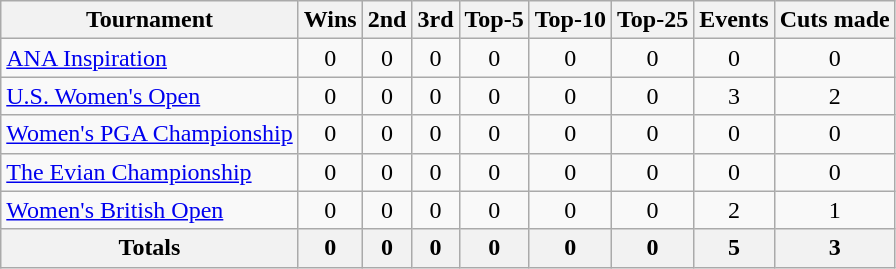<table class=wikitable style=text-align:center>
<tr>
<th>Tournament</th>
<th>Wins</th>
<th>2nd</th>
<th>3rd</th>
<th>Top-5</th>
<th>Top-10</th>
<th>Top-25</th>
<th>Events</th>
<th>Cuts made</th>
</tr>
<tr>
<td align=left><a href='#'>ANA Inspiration</a></td>
<td>0</td>
<td>0</td>
<td>0</td>
<td>0</td>
<td>0</td>
<td>0</td>
<td>0</td>
<td>0</td>
</tr>
<tr>
<td align=left><a href='#'>U.S. Women's Open</a></td>
<td>0</td>
<td>0</td>
<td>0</td>
<td>0</td>
<td>0</td>
<td>0</td>
<td>3</td>
<td>2</td>
</tr>
<tr>
<td align=left><a href='#'>Women's PGA Championship</a></td>
<td>0</td>
<td>0</td>
<td>0</td>
<td>0</td>
<td>0</td>
<td>0</td>
<td>0</td>
<td>0</td>
</tr>
<tr>
<td align=left><a href='#'>The Evian Championship</a></td>
<td>0</td>
<td>0</td>
<td>0</td>
<td>0</td>
<td>0</td>
<td>0</td>
<td>0</td>
<td>0</td>
</tr>
<tr>
<td align=left><a href='#'>Women's British Open</a></td>
<td>0</td>
<td>0</td>
<td>0</td>
<td>0</td>
<td>0</td>
<td>0</td>
<td>2</td>
<td>1</td>
</tr>
<tr>
<th>Totals</th>
<th>0</th>
<th>0</th>
<th>0</th>
<th>0</th>
<th>0</th>
<th>0</th>
<th>5</th>
<th>3</th>
</tr>
</table>
